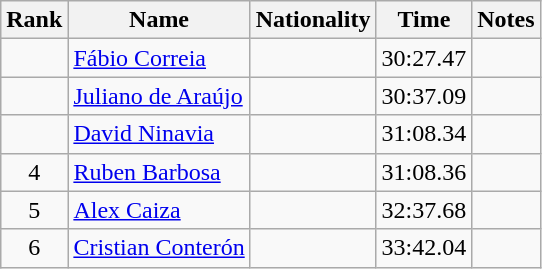<table class="wikitable sortable" style="text-align:center">
<tr>
<th>Rank</th>
<th>Name</th>
<th>Nationality</th>
<th>Time</th>
<th>Notes</th>
</tr>
<tr>
<td></td>
<td align=left><a href='#'>Fábio Correia</a></td>
<td align=left></td>
<td>30:27.47</td>
<td></td>
</tr>
<tr>
<td></td>
<td align=left><a href='#'>Juliano de Araújo</a></td>
<td align=left></td>
<td>30:37.09</td>
<td></td>
</tr>
<tr>
<td></td>
<td align=left><a href='#'>David Ninavia</a></td>
<td align=left></td>
<td>31:08.34</td>
<td></td>
</tr>
<tr>
<td>4</td>
<td align=left><a href='#'>Ruben Barbosa</a></td>
<td align=left></td>
<td>31:08.36</td>
<td></td>
</tr>
<tr>
<td>5</td>
<td align=left><a href='#'>Alex Caiza</a></td>
<td align=left></td>
<td>32:37.68</td>
<td></td>
</tr>
<tr>
<td>6</td>
<td align=left><a href='#'>Cristian Conterón</a></td>
<td align=left></td>
<td>33:42.04</td>
<td></td>
</tr>
</table>
